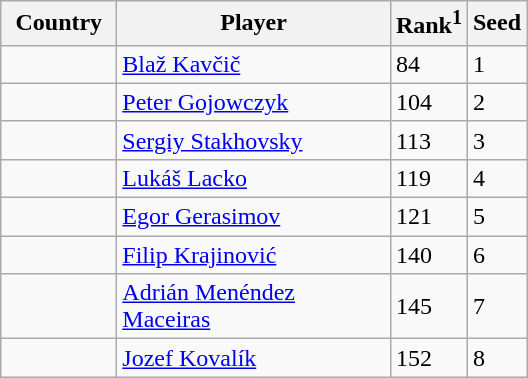<table class="sortable wikitable">
<tr>
<th width="70">Country</th>
<th width="175">Player</th>
<th>Rank<sup>1</sup></th>
<th>Seed</th>
</tr>
<tr>
<td></td>
<td><a href='#'>Blaž Kavčič</a></td>
<td>84</td>
<td>1</td>
</tr>
<tr>
<td></td>
<td><a href='#'>Peter Gojowczyk</a></td>
<td>104</td>
<td>2</td>
</tr>
<tr>
<td></td>
<td><a href='#'>Sergiy Stakhovsky</a></td>
<td>113</td>
<td>3</td>
</tr>
<tr>
<td></td>
<td><a href='#'>Lukáš Lacko</a></td>
<td>119</td>
<td>4</td>
</tr>
<tr>
<td></td>
<td><a href='#'>Egor Gerasimov</a></td>
<td>121</td>
<td>5</td>
</tr>
<tr>
<td></td>
<td><a href='#'>Filip Krajinović</a></td>
<td>140</td>
<td>6</td>
</tr>
<tr>
<td></td>
<td><a href='#'>Adrián Menéndez Maceiras</a></td>
<td>145</td>
<td>7</td>
</tr>
<tr>
<td></td>
<td><a href='#'>Jozef Kovalík</a></td>
<td>152</td>
<td>8</td>
</tr>
</table>
